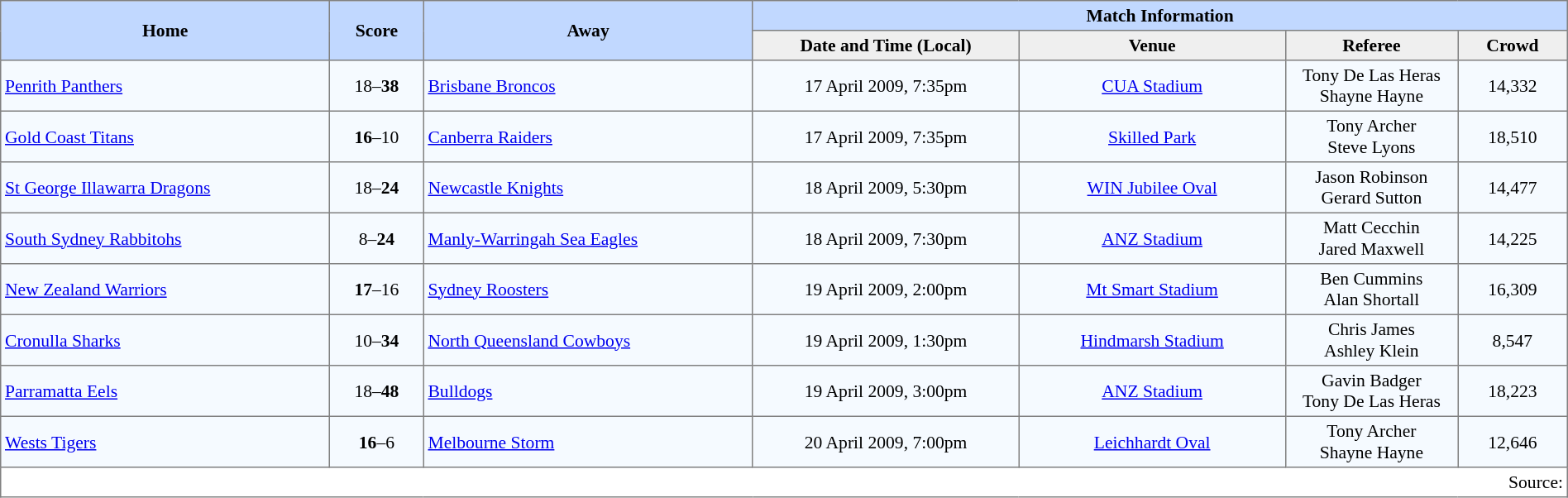<table border="1" cellpadding="3" cellspacing="0" style="border-collapse:collapse; font-size:90%; width:100%;">
<tr style="background:#c1d8ff;">
<th rowspan="2" style="width:21%;">Home</th>
<th rowspan="2" style="width:6%;">Score</th>
<th rowspan="2" style="width:21%;">Away</th>
<th colspan=6>Match Information</th>
</tr>
<tr style="background:#efefef;">
<th width=17%>Date and Time (Local)</th>
<th width=17%>Venue</th>
<th width=11%>Referee</th>
<th width=7%>Crowd</th>
</tr>
<tr style="text-align:center; background:#f5faff;">
<td align=left> <a href='#'>Penrith Panthers</a></td>
<td>18–<strong>38</strong></td>
<td align=left> <a href='#'>Brisbane Broncos</a></td>
<td>17 April 2009, 7:35pm</td>
<td><a href='#'>CUA Stadium</a></td>
<td>Tony De Las Heras<br>Shayne Hayne</td>
<td>14,332</td>
</tr>
<tr style="text-align:center; background:#f5faff;">
<td align=left> <a href='#'>Gold Coast Titans</a></td>
<td><strong>16</strong>–10</td>
<td align=left> <a href='#'>Canberra Raiders</a></td>
<td>17 April 2009, 7:35pm</td>
<td><a href='#'>Skilled Park</a></td>
<td>Tony Archer<br>Steve Lyons</td>
<td>18,510</td>
</tr>
<tr style="text-align:center; background:#f5faff;">
<td align=left> <a href='#'>St George Illawarra Dragons</a></td>
<td>18–<strong>24</strong></td>
<td align=left> <a href='#'>Newcastle Knights</a></td>
<td>18 April 2009, 5:30pm</td>
<td><a href='#'>WIN Jubilee Oval</a></td>
<td>Jason Robinson<br>Gerard Sutton</td>
<td>14,477</td>
</tr>
<tr style="text-align:center; background:#f5faff;">
<td align=left> <a href='#'>South Sydney Rabbitohs</a></td>
<td>8–<strong>24</strong></td>
<td align=left> <a href='#'>Manly-Warringah Sea Eagles</a></td>
<td>18 April 2009, 7:30pm</td>
<td><a href='#'>ANZ Stadium</a></td>
<td>Matt Cecchin<br>Jared Maxwell</td>
<td>14,225</td>
</tr>
<tr style="text-align:center; background:#f5faff;">
<td align=left> <a href='#'>New Zealand Warriors</a></td>
<td><strong>17</strong>–16</td>
<td align=left> <a href='#'>Sydney Roosters</a></td>
<td>19 April 2009, 2:00pm</td>
<td><a href='#'>Mt Smart Stadium</a></td>
<td>Ben Cummins<br>Alan Shortall</td>
<td>16,309</td>
</tr>
<tr style="text-align:center; background:#f5faff;">
<td align=left> <a href='#'>Cronulla Sharks</a></td>
<td>10–<strong>34</strong></td>
<td align=left> <a href='#'>North Queensland Cowboys</a></td>
<td>19 April 2009, 1:30pm</td>
<td><a href='#'>Hindmarsh Stadium</a></td>
<td>Chris James<br>Ashley Klein</td>
<td>8,547</td>
</tr>
<tr style="text-align:center; background:#f5faff;">
<td align=left> <a href='#'>Parramatta Eels</a></td>
<td>18–<strong>48</strong></td>
<td align=left> <a href='#'>Bulldogs</a></td>
<td>19 April 2009, 3:00pm</td>
<td><a href='#'>ANZ Stadium</a></td>
<td>Gavin Badger<br>Tony De Las Heras</td>
<td>18,223</td>
</tr>
<tr style="text-align:center; background:#f5faff;">
<td align=left> <a href='#'>Wests Tigers</a></td>
<td><strong>16</strong>–6</td>
<td align=left> <a href='#'>Melbourne Storm</a></td>
<td>20 April 2009, 7:00pm</td>
<td><a href='#'>Leichhardt Oval</a></td>
<td>Tony Archer<br>Shayne Hayne</td>
<td>12,646</td>
</tr>
<tr>
<td colspan="7" style="text-align:right;">Source: </td>
</tr>
</table>
